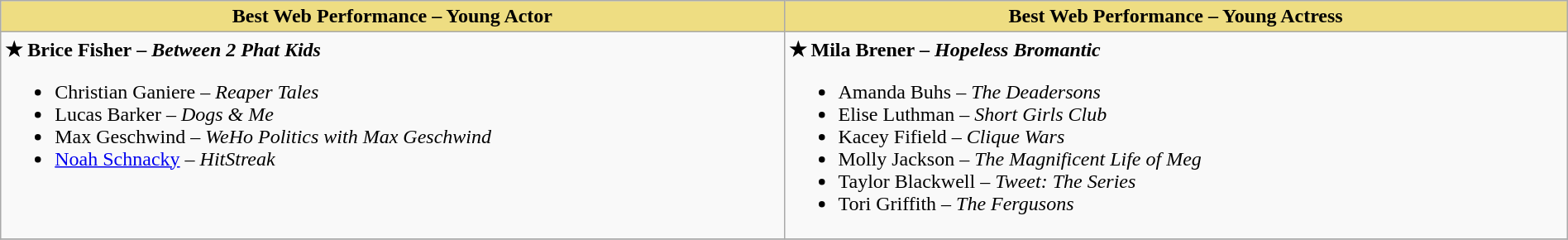<table class="wikitable" style="width:100%;">
<tr>
<th style="background:#EEDD82; width:50%;">Best Web Performance – Young Actor</th>
<th style="background:#EEDD82; width:50%;">Best Web Performance – Young Actress</th>
</tr>
<tr>
<td valign="top"><strong>★</strong> <strong>Brice Fisher</strong> <strong>–</strong> <strong><em>Between 2 Phat Kids</em></strong><br><ul><li>Christian Ganiere – <em>Reaper Tales</em></li><li>Lucas Barker – <em>Dogs & Me</em></li><li>Max Geschwind  – <em>WeHo Politics with Max Geschwind</em></li><li><a href='#'>Noah Schnacky</a> – <em>HitStreak</em></li></ul></td>
<td valign="top"><strong>★</strong> <strong>Mila Brener</strong> <strong>–</strong> <strong><em>Hopeless Bromantic</em></strong><br><ul><li>Amanda Buhs – <em>The Deadersons</em></li><li>Elise Luthman – <em>Short Girls Club</em></li><li>Kacey Fifield  – <em>Clique Wars</em></li><li>Molly Jackson – <em>The Magnificent Life of Meg</em></li><li>Taylor Blackwell – <em>Tweet: The Series</em></li><li>Tori Griffith – <em>The Fergusons</em></li></ul></td>
</tr>
<tr>
</tr>
</table>
